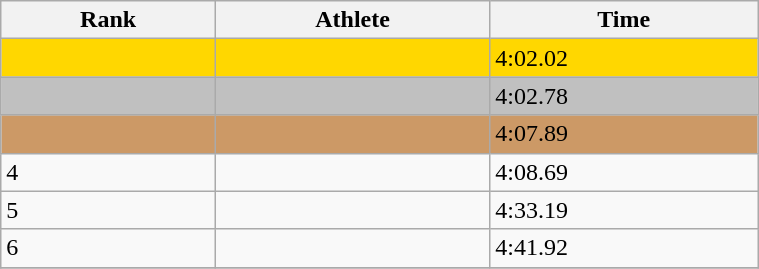<table class="wikitable" width=40%>
<tr>
<th>Rank</th>
<th>Athlete</th>
<th>Time</th>
</tr>
<tr bgcolor=gold>
<td></td>
<td></td>
<td>4:02.02</td>
</tr>
<tr bgcolor=silver>
<td></td>
<td></td>
<td>4:02.78</td>
</tr>
<tr bgcolor=cc9966>
<td></td>
<td></td>
<td>4:07.89</td>
</tr>
<tr>
<td>4</td>
<td></td>
<td>4:08.69</td>
</tr>
<tr>
<td>5</td>
<td></td>
<td>4:33.19</td>
</tr>
<tr>
<td>6</td>
<td></td>
<td>4:41.92</td>
</tr>
<tr>
</tr>
</table>
